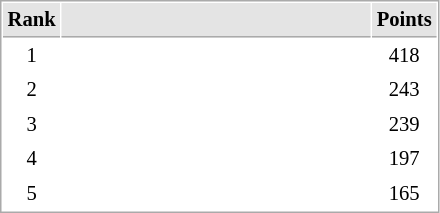<table cellspacing="1" cellpadding="3" style="border:1px solid #AAAAAA;font-size:86%">
<tr bgcolor="#E4E4E4">
<th style="border-bottom:1px solid #AAAAAA" width=10>Rank</th>
<th style="border-bottom:1px solid #AAAAAA" width=200></th>
<th style="border-bottom:1px solid #AAAAAA" width=20>Points</th>
</tr>
<tr>
<td style="text-align:center;">1</td>
<td></td>
<td align=center>418</td>
</tr>
<tr>
<td style="text-align:center;">2</td>
<td></td>
<td align=center>243</td>
</tr>
<tr>
<td style="text-align:center;">3</td>
<td></td>
<td align=center>239</td>
</tr>
<tr>
<td style="text-align:center;">4</td>
<td></td>
<td align=center>197</td>
</tr>
<tr>
<td style="text-align:center;">5</td>
<td></td>
<td align=center>165</td>
</tr>
</table>
